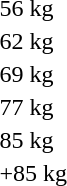<table>
<tr>
<td>56 kg<br></td>
<td></td>
<td></td>
<td></td>
</tr>
<tr>
<td>62 kg<br></td>
<td></td>
<td></td>
<td></td>
</tr>
<tr>
<td>69 kg<br></td>
<td></td>
<td></td>
<td></td>
</tr>
<tr>
<td>77 kg<br></td>
<td></td>
<td></td>
<td></td>
</tr>
<tr>
<td>85 kg<br></td>
<td></td>
<td></td>
<td></td>
</tr>
<tr>
<td>+85 kg<br></td>
<td></td>
<td></td>
<td></td>
</tr>
</table>
